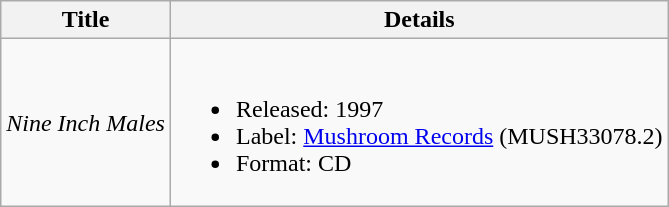<table class="wikitable">
<tr>
<th>Title</th>
<th>Details</th>
</tr>
<tr>
<td scope="row"><em>Nine Inch Males</em></td>
<td><br><ul><li>Released: 1997</li><li>Label: <a href='#'>Mushroom Records</a> (MUSH33078.2)</li><li>Format: CD</li></ul></td>
</tr>
</table>
